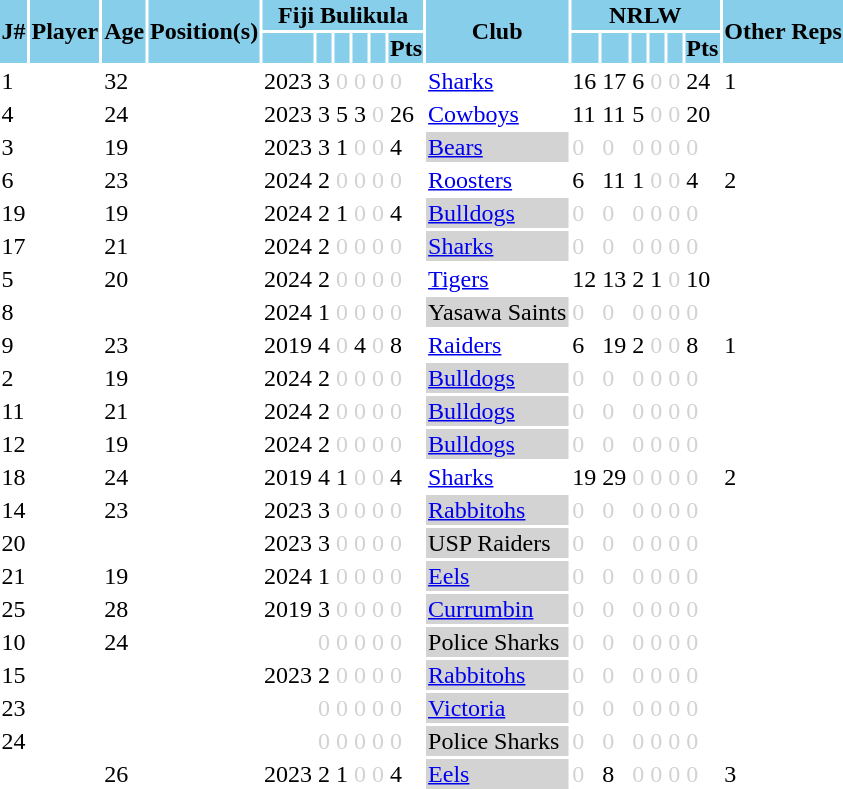<table>
<tr style="background:skyblue; color:black;">
<th rowspan=2>J#</th>
<th rowspan=2 align=left>Player</th>
<th rowspan=2 align=center>Age</th>
<th rowspan=2 align=center>Position(s)</th>
<th colspan=6 align=center>Fiji Bulikula</th>
<th rowspan=2 align=center>Club</th>
<th colspan=6 align=center>NRLW</th>
<th rowspan=2 align=center>Other Reps</th>
</tr>
<tr style="background:skyblue; color:black;">
<th></th>
<th></th>
<th></th>
<th></th>
<th></th>
<th>Pts</th>
<th></th>
<th></th>
<th></th>
<th></th>
<th></th>
<th>Pts</th>
</tr>
<tr>
<td>1</td>
<td align=left></td>
<td>32</td>
<td align=center></td>
<td>2023</td>
<td>3</td>
<td style="color:lightgray">0</td>
<td style="color:lightgray">0</td>
<td style="color:lightgray">0</td>
<td style="color:lightgray">0</td>
<td align=left> <a href='#'>Sharks</a></td>
<td>16</td>
<td>17</td>
<td>6</td>
<td style="color:lightgray">0</td>
<td style="color:lightgray">0</td>
<td>24</td>
<td align=left> 1</td>
</tr>
<tr>
<td>4</td>
<td align=left></td>
<td>24</td>
<td align=center></td>
<td>2023</td>
<td>3</td>
<td>5</td>
<td>3</td>
<td style="color:lightgray">0</td>
<td>26</td>
<td align=left> <a href='#'>Cowboys</a></td>
<td>11</td>
<td>11</td>
<td>5</td>
<td style="color:lightgray">0</td>
<td style="color:lightgray">0</td>
<td>20</td>
<td align=center></td>
</tr>
<tr>
<td>3</td>
<td align=left></td>
<td>19</td>
<td align=center></td>
<td>2023</td>
<td>3</td>
<td>1</td>
<td style="color:lightgray">0</td>
<td style="color:lightgray">0</td>
<td>4</td>
<td align=left bgcolor=lightgray> <a href='#'>Bears</a></td>
<td style="color:lightgray">0</td>
<td style="color:lightgray">0</td>
<td style="color:lightgray">0</td>
<td style="color:lightgray">0</td>
<td style="color:lightgray">0</td>
<td style="color:lightgray">0</td>
<td align=center></td>
</tr>
<tr>
<td>6</td>
<td align=left></td>
<td>23</td>
<td align=center></td>
<td>2024</td>
<td>2</td>
<td style="color:lightgray">0</td>
<td style="color:lightgray">0</td>
<td style="color:lightgray">0</td>
<td style="color:lightgray">0</td>
<td align=left> <a href='#'>Roosters</a></td>
<td>6</td>
<td>11</td>
<td>1</td>
<td style="color:lightgray">0</td>
<td style="color:lightgray">0</td>
<td>4</td>
<td align=left> 2</td>
</tr>
<tr>
<td>19</td>
<td align=left></td>
<td>19</td>
<td align=center></td>
<td>2024</td>
<td>2</td>
<td>1</td>
<td style="color:lightgray">0</td>
<td style="color:lightgray">0</td>
<td>4</td>
<td align=left bgcolor=lightgray> <a href='#'>Bulldogs</a></td>
<td style="color:lightgray">0</td>
<td style="color:lightgray">0</td>
<td style="color:lightgray">0</td>
<td style="color:lightgray">0</td>
<td style="color:lightgray">0</td>
<td style="color:lightgray">0</td>
<td align=center></td>
</tr>
<tr>
<td>17</td>
<td align=left></td>
<td>21</td>
<td align=center></td>
<td>2024</td>
<td>2</td>
<td style="color:lightgray">0</td>
<td style="color:lightgray">0</td>
<td style="color:lightgray">0</td>
<td style="color:lightgray">0</td>
<td align=left bgcolor=lightgray> <a href='#'>Sharks</a></td>
<td style="color:lightgray">0</td>
<td style="color:lightgray">0</td>
<td style="color:lightgray">0</td>
<td style="color:lightgray">0</td>
<td style="color:lightgray">0</td>
<td style="color:lightgray">0</td>
<td align=center></td>
</tr>
<tr>
<td>5</td>
<td align=left></td>
<td>20</td>
<td align=center></td>
<td>2024</td>
<td>2</td>
<td style="color:lightgray">0</td>
<td style="color:lightgray">0</td>
<td style="color:lightgray">0</td>
<td style="color:lightgray">0</td>
<td align=left> <a href='#'>Tigers</a></td>
<td>12</td>
<td>13</td>
<td>2</td>
<td>1</td>
<td style="color:lightgray">0</td>
<td>10</td>
<td align=center></td>
</tr>
<tr>
<td>8</td>
<td align=left></td>
<td></td>
<td align=center></td>
<td>2024</td>
<td>1</td>
<td style="color:lightgray">0</td>
<td style="color:lightgray">0</td>
<td style="color:lightgray">0</td>
<td style="color:lightgray">0</td>
<td align=left bgcolor=lightgray> Yasawa Saints</td>
<td style="color:lightgray">0</td>
<td style="color:lightgray">0</td>
<td style="color:lightgray">0</td>
<td style="color:lightgray">0</td>
<td style="color:lightgray">0</td>
<td style="color:lightgray">0</td>
<td align=center></td>
</tr>
<tr>
<td>9</td>
<td align=left></td>
<td>23</td>
<td align=center></td>
<td>2019</td>
<td>4</td>
<td style="color:lightgray">0</td>
<td>4</td>
<td style="color:lightgray">0</td>
<td>8</td>
<td align=left> <a href='#'>Raiders</a></td>
<td>6</td>
<td>19</td>
<td>2</td>
<td style="color:lightgray">0</td>
<td style="color:lightgray">0</td>
<td>8</td>
<td align=left> 1</td>
</tr>
<tr>
<td>2</td>
<td align=left></td>
<td>19</td>
<td align=center></td>
<td>2024</td>
<td>2</td>
<td style="color:lightgray">0</td>
<td style="color:lightgray">0</td>
<td style="color:lightgray">0</td>
<td style="color:lightgray">0</td>
<td align=left bgcolor=lightgray> <a href='#'>Bulldogs</a></td>
<td style="color:lightgray">0</td>
<td style="color:lightgray">0</td>
<td style="color:lightgray">0</td>
<td style="color:lightgray">0</td>
<td style="color:lightgray">0</td>
<td style="color:lightgray">0</td>
<td align=center></td>
</tr>
<tr>
<td>11</td>
<td align=left></td>
<td>21</td>
<td align=center></td>
<td>2024</td>
<td>2</td>
<td style="color:lightgray">0</td>
<td style="color:lightgray">0</td>
<td style="color:lightgray">0</td>
<td style="color:lightgray">0</td>
<td align=left bgcolor=lightgray> <a href='#'>Bulldogs</a></td>
<td style="color:lightgray">0</td>
<td style="color:lightgray">0</td>
<td style="color:lightgray">0</td>
<td style="color:lightgray">0</td>
<td style="color:lightgray">0</td>
<td style="color:lightgray">0</td>
<td align=center></td>
</tr>
<tr>
<td>12</td>
<td align=left></td>
<td>19</td>
<td align=center></td>
<td>2024</td>
<td>2</td>
<td style="color:lightgray">0</td>
<td style="color:lightgray">0</td>
<td style="color:lightgray">0</td>
<td style="color:lightgray">0</td>
<td align=left bgcolor=lightgray> <a href='#'>Bulldogs</a></td>
<td style="color:lightgray">0</td>
<td style="color:lightgray">0</td>
<td style="color:lightgray">0</td>
<td style="color:lightgray">0</td>
<td style="color:lightgray">0</td>
<td style="color:lightgray">0</td>
<td align=center></td>
</tr>
<tr>
<td>18</td>
<td align=left></td>
<td>24</td>
<td align=center></td>
<td>2019</td>
<td>4</td>
<td>1</td>
<td style="color:lightgray">0</td>
<td style="color:lightgray">0</td>
<td>4</td>
<td align=left> <a href='#'>Sharks</a></td>
<td>19</td>
<td>29</td>
<td style="color:lightgray">0</td>
<td style="color:lightgray">0</td>
<td style="color:lightgray">0</td>
<td style="color:lightgray">0</td>
<td align=left> 2</td>
</tr>
<tr>
<td>14</td>
<td align=left></td>
<td>23</td>
<td align=center></td>
<td>2023</td>
<td>3</td>
<td style="color:lightgray">0</td>
<td style="color:lightgray">0</td>
<td style="color:lightgray">0</td>
<td style="color:lightgray">0</td>
<td align=left bgcolor=lightgray> <a href='#'>Rabbitohs</a></td>
<td style="color:lightgray">0</td>
<td style="color:lightgray">0</td>
<td style="color:lightgray">0</td>
<td style="color:lightgray">0</td>
<td style="color:lightgray">0</td>
<td style="color:lightgray">0</td>
<td align=center></td>
</tr>
<tr>
<td>20</td>
<td align=left></td>
<td></td>
<td align=center></td>
<td>2023</td>
<td>3</td>
<td style="color:lightgray">0</td>
<td style="color:lightgray">0</td>
<td style="color:lightgray">0</td>
<td style="color:lightgray">0</td>
<td align=left bgcolor=lightgray> USP Raiders</td>
<td style="color:lightgray">0</td>
<td style="color:lightgray">0</td>
<td style="color:lightgray">0</td>
<td style="color:lightgray">0</td>
<td style="color:lightgray">0</td>
<td style="color:lightgray">0</td>
<td align=center></td>
</tr>
<tr>
<td>21</td>
<td align=left></td>
<td>19</td>
<td align=center></td>
<td>2024</td>
<td>1</td>
<td style="color:lightgray">0</td>
<td style="color:lightgray">0</td>
<td style="color:lightgray">0</td>
<td style="color:lightgray">0</td>
<td align=left bgcolor=lightgray> <a href='#'>Eels</a></td>
<td style="color:lightgray">0</td>
<td style="color:lightgray">0</td>
<td style="color:lightgray">0</td>
<td style="color:lightgray">0</td>
<td style="color:lightgray">0</td>
<td style="color:lightgray">0</td>
<td align=center></td>
</tr>
<tr>
<td>25</td>
<td align=left></td>
<td>28</td>
<td align=center></td>
<td>2019</td>
<td>3</td>
<td style="color:lightgray">0</td>
<td style="color:lightgray">0</td>
<td style="color:lightgray">0</td>
<td style="color:lightgray">0</td>
<td align=left bgcolor=lightgray> <a href='#'>Currumbin</a></td>
<td style="color:lightgray">0</td>
<td style="color:lightgray">0</td>
<td style="color:lightgray">0</td>
<td style="color:lightgray">0</td>
<td style="color:lightgray">0</td>
<td style="color:lightgray">0</td>
<td align=center></td>
</tr>
<tr>
<td>10</td>
<td align=left></td>
<td>24</td>
<td align=center></td>
<td></td>
<td style="color:lightgray">0</td>
<td style="color:lightgray">0</td>
<td style="color:lightgray">0</td>
<td style="color:lightgray">0</td>
<td style="color:lightgray">0</td>
<td align=left bgcolor=lightgray> Police Sharks</td>
<td style="color:lightgray">0</td>
<td style="color:lightgray">0</td>
<td style="color:lightgray">0</td>
<td style="color:lightgray">0</td>
<td style="color:lightgray">0</td>
<td style="color:lightgray">0</td>
<td align=center></td>
</tr>
<tr>
<td>15</td>
<td align=left></td>
<td></td>
<td align=center></td>
<td>2023</td>
<td>2</td>
<td style="color:lightgray">0</td>
<td style="color:lightgray">0</td>
<td style="color:lightgray">0</td>
<td style="color:lightgray">0</td>
<td align=left bgcolor=lightgray> <a href='#'>Rabbitohs</a></td>
<td style="color:lightgray">0</td>
<td style="color:lightgray">0</td>
<td style="color:lightgray">0</td>
<td style="color:lightgray">0</td>
<td style="color:lightgray">0</td>
<td style="color:lightgray">0</td>
<td align=center></td>
</tr>
<tr>
<td>23</td>
<td align=left></td>
<td></td>
<td align=center></td>
<td></td>
<td style="color:lightgray">0</td>
<td style="color:lightgray">0</td>
<td style="color:lightgray">0</td>
<td style="color:lightgray">0</td>
<td style="color:lightgray">0</td>
<td align=left bgcolor=lightgray> <a href='#'>Victoria</a></td>
<td style="color:lightgray">0</td>
<td style="color:lightgray">0</td>
<td style="color:lightgray">0</td>
<td style="color:lightgray">0</td>
<td style="color:lightgray">0</td>
<td style="color:lightgray">0</td>
<td align=center></td>
</tr>
<tr>
<td>24</td>
<td align=left></td>
<td></td>
<td align=center></td>
<td></td>
<td style="color:lightgray">0</td>
<td style="color:lightgray">0</td>
<td style="color:lightgray">0</td>
<td style="color:lightgray">0</td>
<td style="color:lightgray">0</td>
<td align=left bgcolor=lightgray> Police Sharks</td>
<td style="color:lightgray">0</td>
<td style="color:lightgray">0</td>
<td style="color:lightgray">0</td>
<td style="color:lightgray">0</td>
<td style="color:lightgray">0</td>
<td style="color:lightgray">0</td>
<td align=center></td>
</tr>
<tr>
<td></td>
<td align=left></td>
<td>26</td>
<td align=center></td>
<td>2023</td>
<td>2</td>
<td>1</td>
<td style="color:lightgray">0</td>
<td style="color:lightgray">0</td>
<td>4</td>
<td align=left bgcolor=lightgray> <a href='#'>Eels</a></td>
<td style="color:lightgray">0</td>
<td>8</td>
<td style="color:lightgray">0</td>
<td style="color:lightgray">0</td>
<td style="color:lightgray">0</td>
<td style="color:lightgray">0</td>
<td align=left> 3</td>
</tr>
</table>
